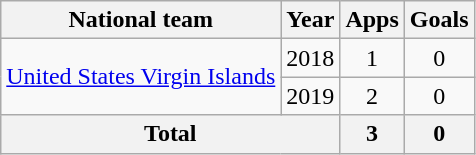<table class="wikitable" style="text-align:center">
<tr>
<th>National team</th>
<th>Year</th>
<th>Apps</th>
<th>Goals</th>
</tr>
<tr>
<td rowspan="2"><a href='#'>United States Virgin Islands</a></td>
<td>2018</td>
<td>1</td>
<td>0</td>
</tr>
<tr>
<td>2019</td>
<td>2</td>
<td>0</td>
</tr>
<tr>
<th colspan=2>Total</th>
<th>3</th>
<th>0</th>
</tr>
</table>
